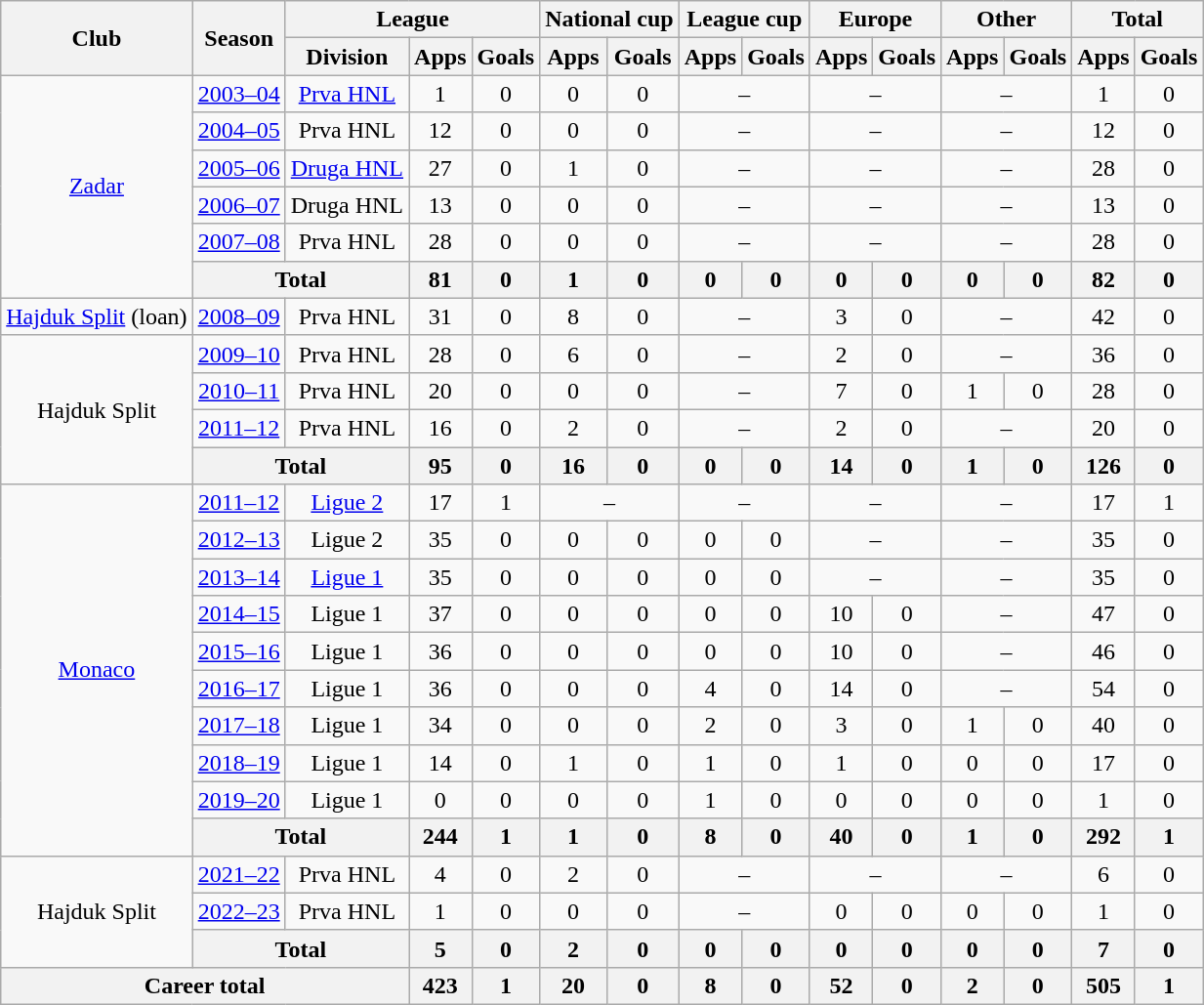<table class="wikitable" style="text-align:center">
<tr>
<th rowspan="2">Club</th>
<th rowspan="2">Season</th>
<th colspan="3">League</th>
<th colspan="2">National cup</th>
<th colspan="2">League cup</th>
<th colspan="2">Europe</th>
<th colspan="2">Other</th>
<th colspan="2">Total</th>
</tr>
<tr>
<th>Division</th>
<th>Apps</th>
<th>Goals</th>
<th>Apps</th>
<th>Goals</th>
<th>Apps</th>
<th>Goals</th>
<th>Apps</th>
<th>Goals</th>
<th>Apps</th>
<th>Goals</th>
<th>Apps</th>
<th>Goals</th>
</tr>
<tr>
<td rowspan="6"><a href='#'>Zadar</a></td>
<td><a href='#'>2003–04</a></td>
<td><a href='#'>Prva HNL</a></td>
<td>1</td>
<td>0</td>
<td>0</td>
<td>0</td>
<td colspan="2">–</td>
<td colspan="2">–</td>
<td colspan="2">–</td>
<td>1</td>
<td>0</td>
</tr>
<tr>
<td><a href='#'>2004–05</a></td>
<td>Prva HNL</td>
<td>12</td>
<td>0</td>
<td>0</td>
<td>0</td>
<td colspan="2">–</td>
<td colspan="2">–</td>
<td colspan="2">–</td>
<td>12</td>
<td>0</td>
</tr>
<tr>
<td><a href='#'>2005–06</a></td>
<td><a href='#'>Druga HNL</a></td>
<td>27</td>
<td>0</td>
<td>1</td>
<td>0</td>
<td colspan="2">–</td>
<td colspan="2">–</td>
<td colspan="2">–</td>
<td>28</td>
<td>0</td>
</tr>
<tr>
<td><a href='#'>2006–07</a></td>
<td>Druga HNL</td>
<td>13</td>
<td>0</td>
<td>0</td>
<td>0</td>
<td colspan="2">–</td>
<td colspan="2">–</td>
<td colspan="2">–</td>
<td>13</td>
<td>0</td>
</tr>
<tr>
<td><a href='#'>2007–08</a></td>
<td>Prva HNL</td>
<td>28</td>
<td>0</td>
<td>0</td>
<td>0</td>
<td colspan="2">–</td>
<td colspan="2">–</td>
<td colspan="2">–</td>
<td>28</td>
<td>0</td>
</tr>
<tr>
<th colspan="2">Total</th>
<th>81</th>
<th>0</th>
<th>1</th>
<th>0</th>
<th>0</th>
<th>0</th>
<th>0</th>
<th>0</th>
<th>0</th>
<th>0</th>
<th>82</th>
<th>0</th>
</tr>
<tr>
<td><a href='#'>Hajduk Split</a> (loan)</td>
<td><a href='#'>2008–09</a></td>
<td>Prva HNL</td>
<td>31</td>
<td>0</td>
<td>8</td>
<td>0</td>
<td colspan="2">–</td>
<td>3</td>
<td>0</td>
<td colspan="2">–</td>
<td>42</td>
<td>0</td>
</tr>
<tr>
<td rowspan="4">Hajduk Split</td>
<td><a href='#'>2009–10</a></td>
<td>Prva HNL</td>
<td>28</td>
<td>0</td>
<td>6</td>
<td>0</td>
<td colspan="2">–</td>
<td>2</td>
<td>0</td>
<td colspan="2">–</td>
<td>36</td>
<td>0</td>
</tr>
<tr>
<td><a href='#'>2010–11</a></td>
<td>Prva HNL</td>
<td>20</td>
<td>0</td>
<td>0</td>
<td>0</td>
<td colspan="2">–</td>
<td>7</td>
<td>0</td>
<td>1</td>
<td>0</td>
<td>28</td>
<td>0</td>
</tr>
<tr>
<td><a href='#'>2011–12</a></td>
<td>Prva HNL</td>
<td>16</td>
<td>0</td>
<td>2</td>
<td>0</td>
<td colspan="2">–</td>
<td>2</td>
<td>0</td>
<td colspan="2">–</td>
<td>20</td>
<td>0</td>
</tr>
<tr>
<th colspan="2">Total</th>
<th>95</th>
<th>0</th>
<th>16</th>
<th>0</th>
<th>0</th>
<th>0</th>
<th>14</th>
<th>0</th>
<th>1</th>
<th>0</th>
<th>126</th>
<th>0</th>
</tr>
<tr>
<td rowspan="10" valign="center"><a href='#'>Monaco</a></td>
<td><a href='#'>2011–12</a></td>
<td><a href='#'>Ligue 2</a></td>
<td>17</td>
<td>1</td>
<td colspan="2">–</td>
<td colspan="2">–</td>
<td colspan="2">–</td>
<td colspan="2">–</td>
<td>17</td>
<td>1</td>
</tr>
<tr>
<td><a href='#'>2012–13</a></td>
<td>Ligue 2</td>
<td>35</td>
<td>0</td>
<td>0</td>
<td>0</td>
<td>0</td>
<td>0</td>
<td colspan="2">–</td>
<td colspan="2">–</td>
<td>35</td>
<td>0</td>
</tr>
<tr>
<td><a href='#'>2013–14</a></td>
<td><a href='#'>Ligue 1</a></td>
<td>35</td>
<td>0</td>
<td>0</td>
<td>0</td>
<td>0</td>
<td>0</td>
<td colspan="2">–</td>
<td colspan="2">–</td>
<td>35</td>
<td>0</td>
</tr>
<tr>
<td><a href='#'>2014–15</a></td>
<td>Ligue 1</td>
<td>37</td>
<td>0</td>
<td>0</td>
<td>0</td>
<td>0</td>
<td>0</td>
<td>10</td>
<td>0</td>
<td colspan="2">–</td>
<td>47</td>
<td>0</td>
</tr>
<tr>
<td><a href='#'>2015–16</a></td>
<td>Ligue 1</td>
<td>36</td>
<td>0</td>
<td>0</td>
<td>0</td>
<td>0</td>
<td>0</td>
<td>10</td>
<td>0</td>
<td colspan="2">–</td>
<td>46</td>
<td>0</td>
</tr>
<tr>
<td><a href='#'>2016–17</a></td>
<td>Ligue 1</td>
<td>36</td>
<td>0</td>
<td>0</td>
<td>0</td>
<td>4</td>
<td>0</td>
<td>14</td>
<td>0</td>
<td colspan="2">–</td>
<td>54</td>
<td>0</td>
</tr>
<tr>
<td><a href='#'>2017–18</a></td>
<td>Ligue 1</td>
<td>34</td>
<td>0</td>
<td>0</td>
<td>0</td>
<td>2</td>
<td>0</td>
<td>3</td>
<td>0</td>
<td>1</td>
<td>0</td>
<td>40</td>
<td>0</td>
</tr>
<tr>
<td><a href='#'>2018–19</a></td>
<td>Ligue 1</td>
<td>14</td>
<td>0</td>
<td>1</td>
<td>0</td>
<td>1</td>
<td>0</td>
<td>1</td>
<td>0</td>
<td>0</td>
<td>0</td>
<td>17</td>
<td>0</td>
</tr>
<tr>
<td><a href='#'>2019–20</a></td>
<td>Ligue 1</td>
<td>0</td>
<td>0</td>
<td>0</td>
<td>0</td>
<td>1</td>
<td>0</td>
<td>0</td>
<td>0</td>
<td>0</td>
<td>0</td>
<td>1</td>
<td>0</td>
</tr>
<tr>
<th colspan="2">Total</th>
<th>244</th>
<th>1</th>
<th>1</th>
<th>0</th>
<th>8</th>
<th>0</th>
<th>40</th>
<th>0</th>
<th>1</th>
<th>0</th>
<th>292</th>
<th>1</th>
</tr>
<tr>
<td rowspan="3">Hajduk Split</td>
<td><a href='#'>2021–22</a></td>
<td>Prva HNL</td>
<td>4</td>
<td>0</td>
<td>2</td>
<td>0</td>
<td colspan="2">–</td>
<td colspan="2">–</td>
<td colspan="2">–</td>
<td>6</td>
<td>0</td>
</tr>
<tr>
<td><a href='#'>2022–23</a></td>
<td>Prva HNL</td>
<td>1</td>
<td>0</td>
<td>0</td>
<td>0</td>
<td colspan="2">–</td>
<td>0</td>
<td>0</td>
<td>0</td>
<td>0</td>
<td>1</td>
<td>0</td>
</tr>
<tr>
<th colspan="2">Total</th>
<th>5</th>
<th>0</th>
<th>2</th>
<th>0</th>
<th>0</th>
<th>0</th>
<th>0</th>
<th>0</th>
<th>0</th>
<th>0</th>
<th>7</th>
<th>0</th>
</tr>
<tr>
<th colspan="3">Career total</th>
<th>423</th>
<th>1</th>
<th>20</th>
<th>0</th>
<th>8</th>
<th>0</th>
<th>52</th>
<th>0</th>
<th>2</th>
<th>0</th>
<th>505</th>
<th>1</th>
</tr>
</table>
